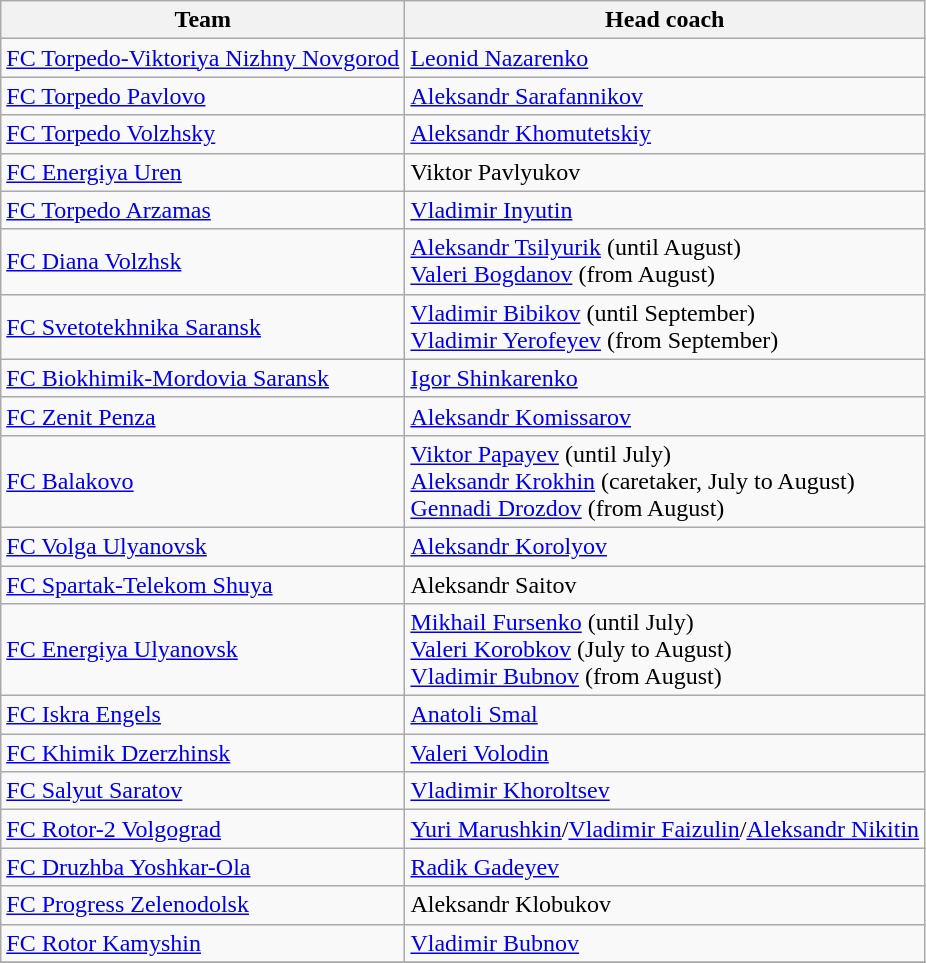<table class="wikitable">
<tr>
<th>Team</th>
<th>Head coach</th>
</tr>
<tr>
<td><a href='#'>FC Torpedo-Viktoriya Nizhny Novgorod</a></td>
<td><a href='#'>Leonid Nazarenko</a></td>
</tr>
<tr>
<td><a href='#'>FC Torpedo Pavlovo</a></td>
<td><a href='#'>Aleksandr Sarafannikov</a></td>
</tr>
<tr>
<td><a href='#'>FC Torpedo Volzhsky</a></td>
<td><a href='#'>Aleksandr Khomutetskiy</a></td>
</tr>
<tr>
<td><a href='#'>FC Energiya Uren</a></td>
<td>Viktor Pavlyukov</td>
</tr>
<tr>
<td><a href='#'>FC Torpedo Arzamas</a></td>
<td><a href='#'>Vladimir Inyutin</a></td>
</tr>
<tr>
<td><a href='#'>FC Diana Volzhsk</a></td>
<td><a href='#'>Aleksandr Tsilyurik</a> (until August)<br><a href='#'>Valeri Bogdanov</a> (from August)</td>
</tr>
<tr>
<td><a href='#'>FC Svetotekhnika Saransk</a></td>
<td><a href='#'>Vladimir Bibikov</a> (until September)<br><a href='#'>Vladimir Yerofeyev</a> (from September)</td>
</tr>
<tr>
<td><a href='#'>FC Biokhimik-Mordovia Saransk</a></td>
<td><a href='#'>Igor Shinkarenko</a></td>
</tr>
<tr>
<td><a href='#'>FC Zenit Penza</a></td>
<td><a href='#'>Aleksandr Komissarov</a></td>
</tr>
<tr>
<td><a href='#'>FC Balakovo</a></td>
<td><a href='#'>Viktor Papayev</a> (until July)<br><a href='#'>Aleksandr Krokhin</a> (caretaker, July to August)<br><a href='#'>Gennadi Drozdov</a> (from August)</td>
</tr>
<tr>
<td><a href='#'>FC Volga Ulyanovsk</a></td>
<td><a href='#'>Aleksandr Korolyov</a></td>
</tr>
<tr>
<td><a href='#'>FC Spartak-Telekom Shuya</a></td>
<td>Aleksandr Saitov</td>
</tr>
<tr>
<td><a href='#'>FC Energiya Ulyanovsk</a></td>
<td><a href='#'>Mikhail Fursenko</a> (until July)<br><a href='#'>Valeri Korobkov</a> (July to August)<br><a href='#'>Vladimir Bubnov</a> (from August)</td>
</tr>
<tr>
<td><a href='#'>FC Iskra Engels</a></td>
<td><a href='#'>Anatoli Smal</a></td>
</tr>
<tr>
<td><a href='#'>FC Khimik Dzerzhinsk</a></td>
<td><a href='#'>Valeri Volodin</a></td>
</tr>
<tr>
<td><a href='#'>FC Salyut Saratov</a></td>
<td><a href='#'>Vladimir Khoroltsev</a></td>
</tr>
<tr>
<td><a href='#'>FC Rotor-2 Volgograd</a></td>
<td><a href='#'>Yuri Marushkin</a>/<a href='#'>Vladimir Faizulin</a>/<a href='#'>Aleksandr Nikitin</a></td>
</tr>
<tr>
<td><a href='#'>FC Druzhba Yoshkar-Ola</a></td>
<td><a href='#'>Radik Gadeyev</a></td>
</tr>
<tr>
<td><a href='#'>FC Progress Zelenodolsk</a></td>
<td>Aleksandr Klobukov</td>
</tr>
<tr>
<td><a href='#'>FC Rotor Kamyshin</a></td>
<td><a href='#'>Vladimir Bubnov</a></td>
</tr>
<tr>
</tr>
</table>
